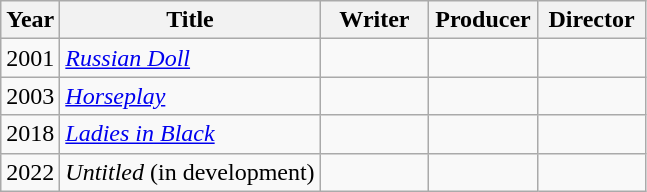<table class="wikitable">
<tr>
<th>Year</th>
<th>Title</th>
<th style="width:65px;">Writer</th>
<th style="width:65px;">Producer</th>
<th style="width:65px;">Director</th>
</tr>
<tr>
<td>2001</td>
<td><em><a href='#'>Russian Doll</a></em></td>
<td></td>
<td></td>
<td></td>
</tr>
<tr>
<td>2003</td>
<td><em><a href='#'>Horseplay</a></em></td>
<td></td>
<td></td>
<td></td>
</tr>
<tr>
<td>2018</td>
<td><em><a href='#'> Ladies in Black</a></em></td>
<td></td>
<td></td>
<td></td>
</tr>
<tr>
<td>2022</td>
<td><em>Untitled</em> (in development)</td>
<td></td>
<td></td>
<td></td>
</tr>
</table>
